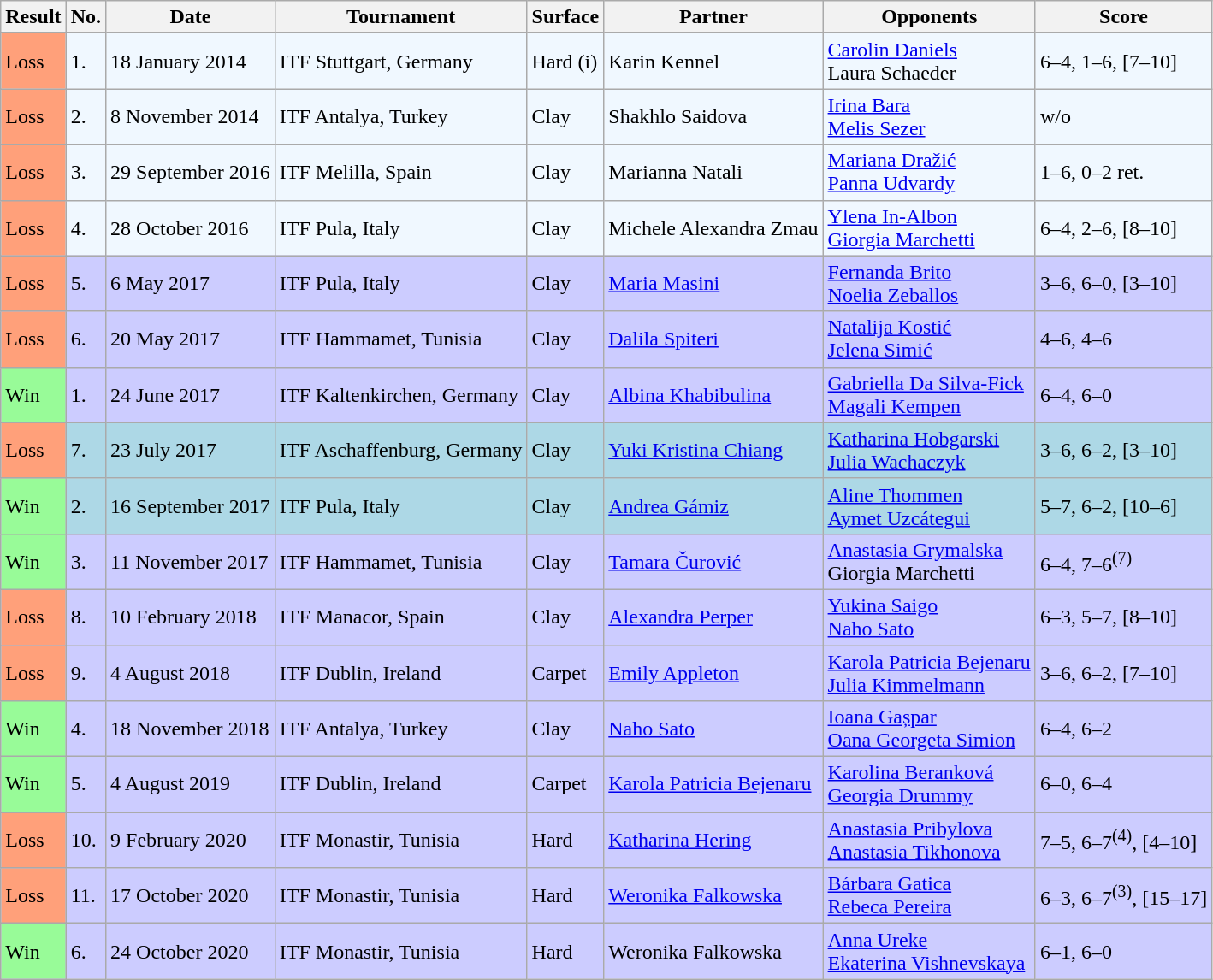<table class="wikitable">
<tr>
<th>Result</th>
<th>No.</th>
<th>Date</th>
<th>Tournament</th>
<th>Surface</th>
<th>Partner</th>
<th>Opponents</th>
<th>Score</th>
</tr>
<tr style="background:#f0f8ff;">
<td bgcolor="FFA07A">Loss</td>
<td>1.</td>
<td>18 January 2014</td>
<td>ITF Stuttgart, Germany</td>
<td>Hard (i)</td>
<td> Karin Kennel</td>
<td> <a href='#'>Carolin Daniels</a> <br>  Laura Schaeder</td>
<td>6–4, 1–6, [7–10]</td>
</tr>
<tr style="background:#f0f8ff;">
<td bgcolor="FFA07A">Loss</td>
<td>2.</td>
<td>8 November 2014</td>
<td>ITF Antalya, Turkey</td>
<td>Clay</td>
<td> Shakhlo Saidova</td>
<td> <a href='#'>Irina Bara</a> <br>  <a href='#'>Melis Sezer</a></td>
<td>w/o</td>
</tr>
<tr style="background:#f0f8ff;">
<td bgcolor="FFA07A">Loss</td>
<td>3.</td>
<td>29 September 2016</td>
<td>ITF Melilla, Spain</td>
<td>Clay</td>
<td> Marianna Natali</td>
<td> <a href='#'>Mariana Dražić</a> <br>  <a href='#'>Panna Udvardy</a></td>
<td>1–6, 0–2 ret.</td>
</tr>
<tr style="background:#f0f8ff;">
<td bgcolor="FFA07A">Loss</td>
<td>4.</td>
<td>28 October 2016</td>
<td>ITF Pula, Italy</td>
<td>Clay</td>
<td> Michele Alexandra Zmau</td>
<td> <a href='#'>Ylena In-Albon</a> <br>  <a href='#'>Giorgia Marchetti</a></td>
<td>6–4, 2–6, [8–10]</td>
</tr>
<tr style="background:#ccccff;">
<td bgcolor="FFA07A">Loss</td>
<td>5.</td>
<td>6 May 2017</td>
<td>ITF Pula, Italy</td>
<td>Clay</td>
<td> <a href='#'>Maria Masini</a></td>
<td> <a href='#'>Fernanda Brito</a> <br>  <a href='#'>Noelia Zeballos</a></td>
<td>3–6, 6–0, [3–10]</td>
</tr>
<tr style="background:#ccccff;">
<td bgcolor="FFA07A">Loss</td>
<td>6.</td>
<td>20 May 2017</td>
<td>ITF Hammamet, Tunisia</td>
<td>Clay</td>
<td> <a href='#'>Dalila Spiteri</a></td>
<td> <a href='#'>Natalija Kostić</a> <br>  <a href='#'>Jelena Simić</a></td>
<td>4–6, 4–6</td>
</tr>
<tr style="background:#ccccff;">
<td bgcolor="98FB98">Win</td>
<td>1.</td>
<td>24 June 2017</td>
<td>ITF Kaltenkirchen, Germany</td>
<td>Clay</td>
<td> <a href='#'>Albina Khabibulina</a></td>
<td> <a href='#'>Gabriella Da Silva-Fick</a> <br>  <a href='#'>Magali Kempen</a></td>
<td>6–4, 6–0</td>
</tr>
<tr style="background:lightblue;">
<td bgcolor="FFA07A">Loss</td>
<td>7.</td>
<td>23 July 2017</td>
<td>ITF Aschaffenburg, Germany</td>
<td>Clay</td>
<td> <a href='#'>Yuki Kristina Chiang</a></td>
<td> <a href='#'>Katharina Hobgarski</a> <br>  <a href='#'>Julia Wachaczyk</a></td>
<td>3–6, 6–2, [3–10]</td>
</tr>
<tr style="background:lightblue;">
<td bgcolor="98FB98">Win</td>
<td>2.</td>
<td>16 September 2017</td>
<td>ITF Pula, Italy</td>
<td>Clay</td>
<td> <a href='#'>Andrea Gámiz</a></td>
<td> <a href='#'>Aline Thommen</a> <br>  <a href='#'>Aymet Uzcátegui</a></td>
<td>5–7, 6–2, [10–6]</td>
</tr>
<tr style="background:#ccccff;">
<td bgcolor="98FB98">Win</td>
<td>3.</td>
<td>11 November 2017</td>
<td>ITF Hammamet, Tunisia</td>
<td>Clay</td>
<td> <a href='#'>Tamara Čurović</a></td>
<td> <a href='#'>Anastasia Grymalska</a> <br>  Giorgia Marchetti</td>
<td>6–4, 7–6<sup>(7)</sup></td>
</tr>
<tr style="background:#ccccff;">
<td bgcolor="FFA07A">Loss</td>
<td>8.</td>
<td>10 February 2018</td>
<td>ITF Manacor, Spain</td>
<td>Clay</td>
<td> <a href='#'>Alexandra Perper</a></td>
<td> <a href='#'>Yukina Saigo</a> <br>  <a href='#'>Naho Sato</a></td>
<td>6–3, 5–7, [8–10]</td>
</tr>
<tr style="background:#ccccff;">
<td bgcolor="FFA07A">Loss</td>
<td>9.</td>
<td>4 August 2018</td>
<td>ITF Dublin, Ireland</td>
<td>Carpet</td>
<td> <a href='#'>Emily Appleton</a></td>
<td> <a href='#'>Karola Patricia Bejenaru</a> <br>  <a href='#'>Julia Kimmelmann</a></td>
<td>3–6, 6–2, [7–10]</td>
</tr>
<tr style="background:#ccccff;">
<td bgcolor="98FB98">Win</td>
<td>4.</td>
<td>18 November 2018</td>
<td>ITF Antalya, Turkey</td>
<td>Clay</td>
<td> <a href='#'>Naho Sato</a></td>
<td> <a href='#'>Ioana Gașpar</a> <br>  <a href='#'>Oana Georgeta Simion</a></td>
<td>6–4, 6–2</td>
</tr>
<tr style="background:#ccccff;">
<td bgcolor="98FB98">Win</td>
<td>5.</td>
<td>4 August 2019</td>
<td>ITF Dublin, Ireland</td>
<td>Carpet</td>
<td> <a href='#'>Karola Patricia Bejenaru</a></td>
<td> <a href='#'>Karolina Beranková</a> <br>  <a href='#'>Georgia Drummy</a></td>
<td>6–0, 6–4</td>
</tr>
<tr style="background:#ccccff;">
<td bgcolor="FFA07A">Loss</td>
<td>10.</td>
<td>9 February 2020</td>
<td>ITF Monastir, Tunisia</td>
<td>Hard</td>
<td> <a href='#'>Katharina Hering</a></td>
<td> <a href='#'>Anastasia Pribylova</a> <br>  <a href='#'>Anastasia Tikhonova</a></td>
<td>7–5, 6–7<sup>(4)</sup>, [4–10]</td>
</tr>
<tr style="background:#ccccff;">
<td bgcolor="FFA07A">Loss</td>
<td>11.</td>
<td>17 October 2020</td>
<td>ITF Monastir, Tunisia</td>
<td>Hard</td>
<td> <a href='#'>Weronika Falkowska</a></td>
<td> <a href='#'>Bárbara Gatica</a> <br>  <a href='#'>Rebeca Pereira</a></td>
<td>6–3, 6–7<sup>(3)</sup>, [15–17]</td>
</tr>
<tr style="background:#ccccff;">
<td bgcolor="98FB98">Win</td>
<td>6.</td>
<td>24 October 2020</td>
<td>ITF Monastir, Tunisia</td>
<td>Hard</td>
<td> Weronika Falkowska</td>
<td> <a href='#'>Anna Ureke</a> <br>  <a href='#'>Ekaterina Vishnevskaya</a></td>
<td>6–1, 6–0</td>
</tr>
</table>
